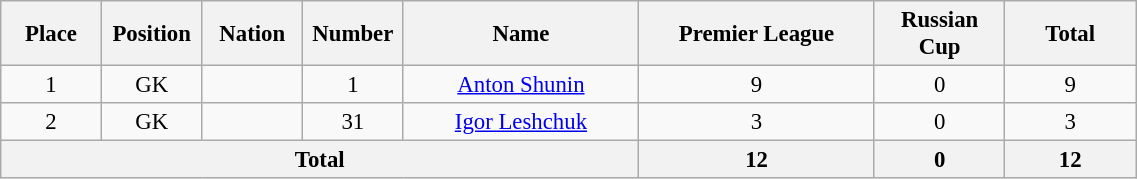<table class="wikitable" style="font-size: 95%; text-align: center;">
<tr>
<th width=60>Place</th>
<th width=60>Position</th>
<th width=60>Nation</th>
<th width=60>Number</th>
<th width=150>Name</th>
<th width=150>Premier League</th>
<th width=80>Russian Cup</th>
<th width=80>Total</th>
</tr>
<tr>
<td>1</td>
<td>GK</td>
<td></td>
<td>1</td>
<td><a href='#'>Anton Shunin</a></td>
<td>9</td>
<td>0</td>
<td>9</td>
</tr>
<tr>
<td>2</td>
<td>GK</td>
<td></td>
<td>31</td>
<td><a href='#'>Igor Leshchuk</a></td>
<td>3</td>
<td>0</td>
<td>3</td>
</tr>
<tr>
<th colspan=5>Total</th>
<th>12</th>
<th>0</th>
<th>12</th>
</tr>
</table>
